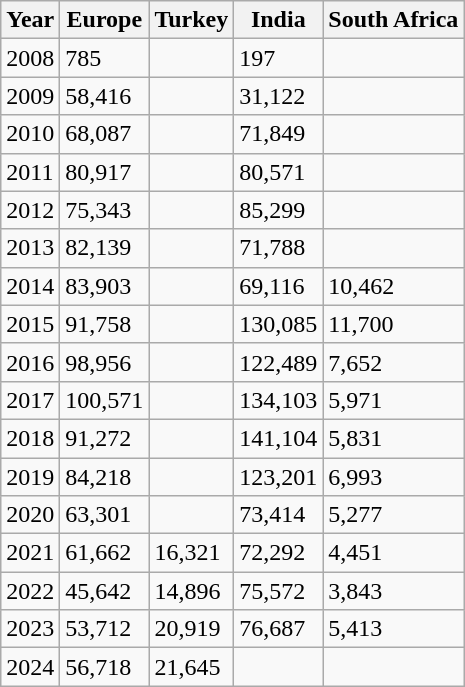<table class="wikitable">
<tr>
<th>Year</th>
<th>Europe</th>
<th>Turkey</th>
<th>India</th>
<th>South Africa</th>
</tr>
<tr>
<td>2008</td>
<td>785</td>
<td></td>
<td>197</td>
<td></td>
</tr>
<tr>
<td>2009</td>
<td>58,416</td>
<td></td>
<td>31,122</td>
<td></td>
</tr>
<tr>
<td>2010</td>
<td>68,087</td>
<td></td>
<td>71,849</td>
<td></td>
</tr>
<tr>
<td>2011</td>
<td>80,917</td>
<td></td>
<td>80,571</td>
<td></td>
</tr>
<tr>
<td>2012</td>
<td>75,343</td>
<td></td>
<td>85,299</td>
<td></td>
</tr>
<tr>
<td>2013</td>
<td>82,139</td>
<td></td>
<td>71,788</td>
<td></td>
</tr>
<tr>
<td>2014</td>
<td>83,903</td>
<td></td>
<td>69,116</td>
<td>10,462</td>
</tr>
<tr>
<td>2015</td>
<td>91,758</td>
<td></td>
<td>130,085</td>
<td>11,700</td>
</tr>
<tr>
<td>2016</td>
<td>98,956</td>
<td></td>
<td>122,489</td>
<td>7,652</td>
</tr>
<tr>
<td>2017</td>
<td>100,571</td>
<td></td>
<td>134,103</td>
<td>5,971</td>
</tr>
<tr>
<td>2018</td>
<td>91,272</td>
<td></td>
<td>141,104</td>
<td>5,831</td>
</tr>
<tr>
<td>2019</td>
<td>84,218</td>
<td></td>
<td>123,201</td>
<td>6,993</td>
</tr>
<tr>
<td>2020</td>
<td>63,301</td>
<td></td>
<td>73,414</td>
<td>5,277</td>
</tr>
<tr>
<td>2021</td>
<td>61,662</td>
<td>16,321</td>
<td>72,292</td>
<td>4,451</td>
</tr>
<tr>
<td>2022</td>
<td>45,642</td>
<td>14,896</td>
<td>75,572</td>
<td>3,843</td>
</tr>
<tr>
<td>2023</td>
<td>53,712</td>
<td>20,919</td>
<td>76,687</td>
<td>5,413</td>
</tr>
<tr>
<td>2024</td>
<td>56,718</td>
<td>21,645</td>
<td></td>
<td></td>
</tr>
</table>
